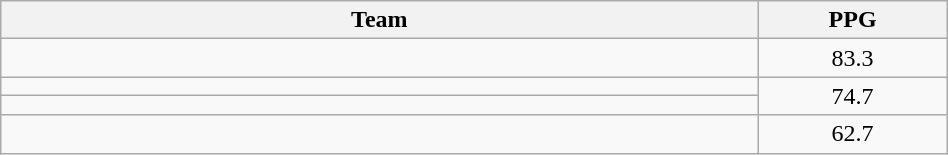<table class=wikitable width="50%">
<tr>
<th width="80%">Team</th>
<th width="20%">PPG</th>
</tr>
<tr>
<td></td>
<td align=center>83.3</td>
</tr>
<tr>
<td></td>
<td align=center rowspan=2>74.7</td>
</tr>
<tr>
<td></td>
</tr>
<tr>
<td></td>
<td align=center>62.7</td>
</tr>
</table>
